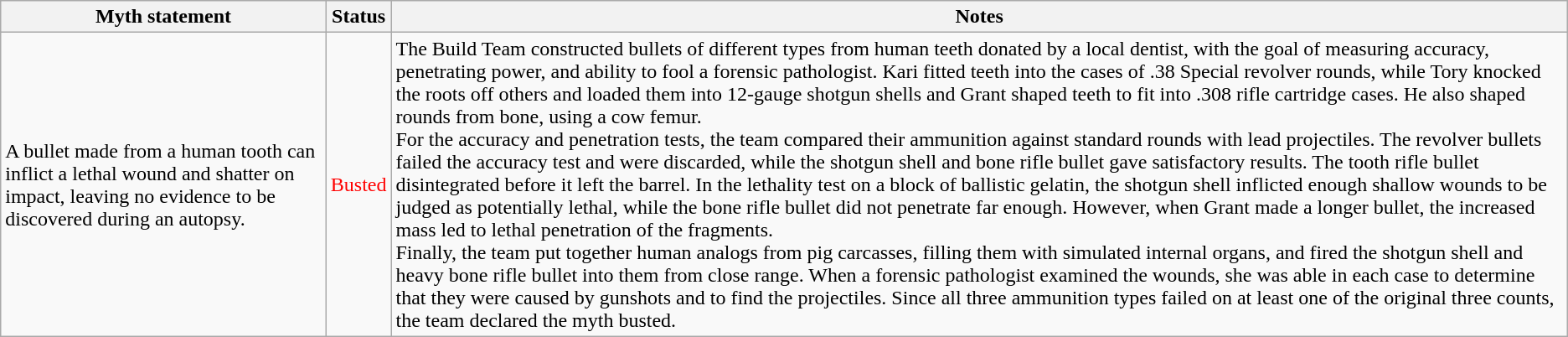<table class="wikitable plainrowheaders">
<tr>
<th>Myth statement</th>
<th>Status</th>
<th>Notes</th>
</tr>
<tr>
<td>A bullet made from a human tooth can inflict a lethal wound and shatter on impact, leaving no evidence to be discovered during an autopsy.</td>
<td style="color:red">Busted</td>
<td>The Build Team constructed bullets of different types from human teeth donated by a local dentist, with the goal of measuring accuracy, penetrating power, and ability to fool a forensic pathologist. Kari fitted teeth into the cases of .38 Special revolver rounds, while Tory knocked the roots off others and loaded them into 12-gauge shotgun shells and Grant shaped teeth to fit into .308 rifle cartridge cases. He also shaped rounds from bone, using a cow femur.<br>For the accuracy and penetration tests, the team compared their ammunition against standard rounds with lead projectiles. The revolver bullets failed the accuracy test and were discarded, while the shotgun shell and bone rifle bullet gave satisfactory results. The tooth rifle bullet disintegrated before it left the barrel. In the lethality test on a block of ballistic gelatin, the shotgun shell inflicted enough shallow wounds to be judged as potentially lethal, while the bone rifle bullet did not penetrate far enough. However, when Grant made a longer bullet, the increased mass led to lethal penetration of the fragments.<br>Finally, the team put together human analogs from pig carcasses, filling them with simulated internal organs, and fired the shotgun shell and heavy bone rifle bullet into them from close range. When a forensic pathologist examined the wounds, she was able in each case to determine that they were caused by gunshots and to find the projectiles. Since all three ammunition types failed on at least one of the original three counts, the team declared the myth busted.</td>
</tr>
</table>
